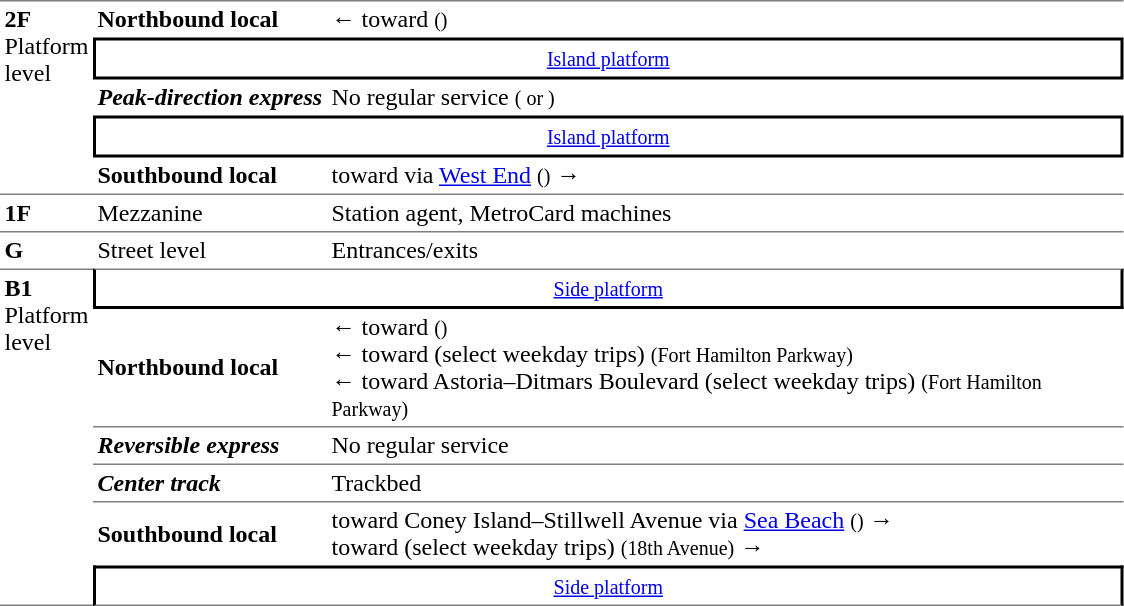<table table border=0 cellspacing=0 cellpadding=3>
<tr>
<td style="border-top:solid 1px gray;vertical-align:top;" rowspan=5><strong>2F</strong><br>Platform level</td>
<td style="border-top:solid 1px gray;"><strong>Northbound local</strong></td>
<td style="border-top:solid 1px gray;">←  toward  <small>()</small></td>
</tr>
<tr>
<td style="border-top:solid 2px black;border-right:solid 2px black;border-left:solid 2px black;border-bottom:solid 2px black;text-align:center;" colspan=2><small><a href='#'>Island platform</a>  </small></td>
</tr>
<tr>
<td><strong><em>Peak-direction express</em></strong></td>
<td> No regular service <small>( or )</small></td>
</tr>
<tr>
<td style="border-top:solid 2px black;border-right:solid 2px black;border-left:solid 2px black;border-bottom:solid 2px black;text-align:center;" colspan=2><small><a href='#'>Island platform</a>  </small></td>
</tr>
<tr>
<td><strong>Southbound local</strong></td>
<td>  toward  via <a href='#'>West End</a> <small>()</small> →</td>
</tr>
<tr>
<td style="border-top:solid 1px gray;"><strong>1F</strong></td>
<td style="border-top:solid 1px gray;">Mezzanine</td>
<td style="border-top:solid 1px gray;">Station agent, MetroCard machines<br></td>
</tr>
<tr>
<td style="border-top:solid 1px gray;" width=50><strong>G</strong></td>
<td style="border-top:solid 1px gray;" width=150>Street level</td>
<td style="border-top:solid 1px gray;" width=525>Entrances/exits</td>
</tr>
<tr>
<td style="border-top:solid 1px gray;border-bottom:solid 1px gray;vertical-align:top;" rowspan=6><strong>B1</strong><br>Platform level</td>
<td style="border-top:solid 1px gray;border-right:solid 2px black;border-left:solid 2px black;border-bottom:solid 2px black;text-align:center;" colspan=2><small><a href='#'>Side platform</a>  </small></td>
</tr>
<tr>
<td style="border-bottom:solid 1px gray;"><strong>Northbound local</strong></td>
<td style="border-bottom:solid 1px gray;">←  toward  <small>()</small><br>←  toward  (select weekday trips) <small>(Fort Hamilton Parkway)</small><br>←  toward Astoria–Ditmars Boulevard (select weekday trips) <small>(Fort Hamilton Parkway)</small></td>
</tr>
<tr>
<td style="border-bottom:solid 1px gray;"><strong><em>Reversible express</em></strong></td>
<td style="border-bottom:solid 1px gray;"> No regular service</td>
</tr>
<tr>
<td style="border-bottom:solid 1px gray;"><strong><em>Center track</em></strong></td>
<td style="border-bottom:solid 1px gray;"> Trackbed</td>
</tr>
<tr>
<td><strong>Southbound local</strong></td>
<td>  toward Coney Island–Stillwell Avenue via <a href='#'>Sea Beach</a> <small>()</small> →<br>  toward  (select weekday trips) <small>(18th Avenue)</small> →</td>
</tr>
<tr>
<td style="border-bottom:solid 1px gray;border-top:solid 2px black;border-right:solid 2px black;border-left:solid 2px black;text-align:center;" colspan=2><small><a href='#'>Side platform</a>  </small></td>
</tr>
</table>
